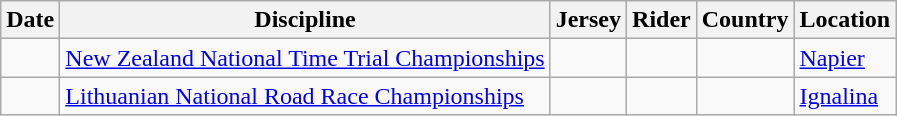<table class="wikitable">
<tr>
<th>Date</th>
<th>Discipline</th>
<th>Jersey</th>
<th>Rider</th>
<th>Country</th>
<th>Location</th>
</tr>
<tr>
<td></td>
<td><a href='#'>New Zealand National Time Trial Championships</a></td>
<td></td>
<td></td>
<td></td>
<td><a href='#'>Napier</a></td>
</tr>
<tr>
<td></td>
<td><a href='#'>Lithuanian National Road Race Championships</a></td>
<td></td>
<td></td>
<td></td>
<td><a href='#'>Ignalina</a></td>
</tr>
</table>
